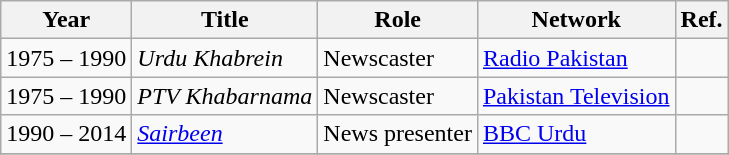<table class="wikitable sortable plainrowheaders">
<tr style="text-align:center;">
<th scope="col">Year</th>
<th scope="col">Title</th>
<th scope="col">Role</th>
<th scope="col">Network</th>
<th scope="col">Ref.</th>
</tr>
<tr>
<td>1975 – 1990</td>
<td><em>Urdu Khabrein</em></td>
<td>Newscaster</td>
<td><a href='#'>Radio Pakistan</a></td>
<td></td>
</tr>
<tr>
<td>1975 – 1990</td>
<td><em>PTV Khabarnama</em></td>
<td>Newscaster</td>
<td><a href='#'>Pakistan Television</a></td>
<td></td>
</tr>
<tr>
<td>1990 – 2014</td>
<td><em><a href='#'>Sairbeen</a></em></td>
<td>News presenter</td>
<td><a href='#'>BBC Urdu</a></td>
<td></td>
</tr>
<tr>
</tr>
</table>
